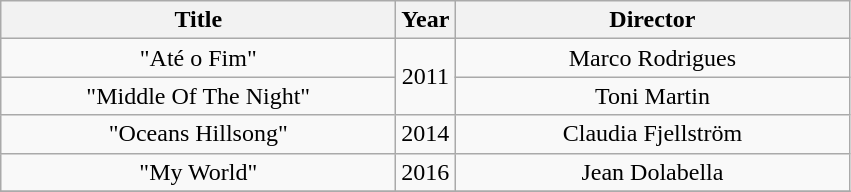<table class="wikitable plainrowheaders" style="text-align:center;">
<tr>
<th scope="col" style="width:16em;">Title</th>
<th scope="col">Year</th>
<th scope="col" style="width:16em;">Director</th>
</tr>
<tr>
<td>"Até o Fim"</td>
<td rowspan=2>2011</td>
<td>Marco Rodrigues</td>
</tr>
<tr>
<td>"Middle Of The Night"</td>
<td>Toni Martin</td>
</tr>
<tr>
<td>"Oceans Hillsong"</td>
<td>2014</td>
<td>Claudia Fjellström</td>
</tr>
<tr>
<td>"My World"</td>
<td>2016</td>
<td>Jean Dolabella</td>
</tr>
<tr>
</tr>
</table>
